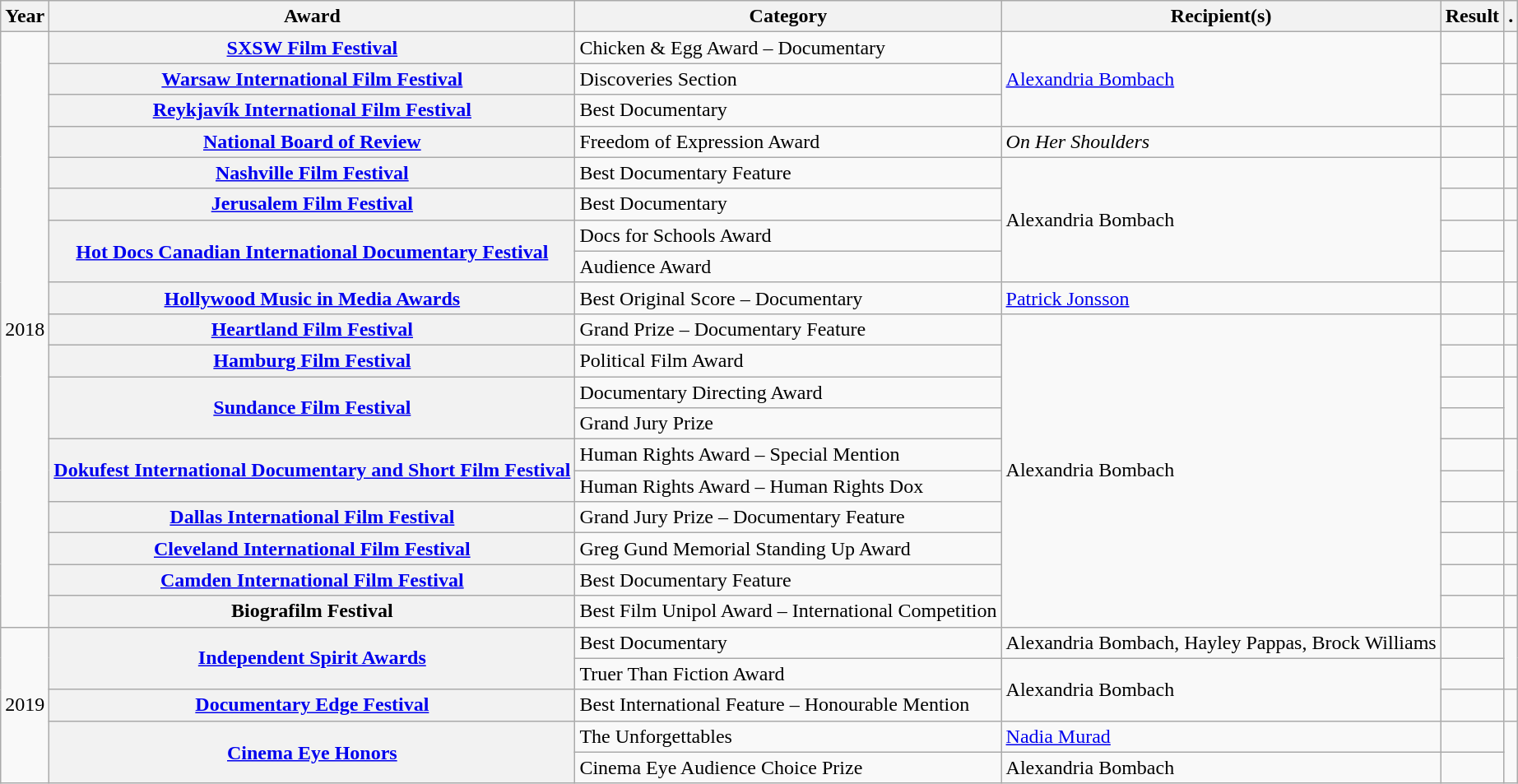<table class="wikitable plainrowheaders">
<tr>
<th>Year</th>
<th>Award</th>
<th>Category</th>
<th>Recipient(s)</th>
<th>Result</th>
<th>.</th>
</tr>
<tr>
<td rowspan="19">2018</td>
<th scope="row"><a href='#'>SXSW Film Festival</a></th>
<td>Chicken & Egg Award – Documentary</td>
<td rowspan="3"><a href='#'>Alexandria Bombach</a></td>
<td></td>
<td align="center"></td>
</tr>
<tr>
<th scope="row"><a href='#'>Warsaw International Film Festival</a></th>
<td>Discoveries Section</td>
<td></td>
<td align="center"></td>
</tr>
<tr>
<th scope="row"><a href='#'>Reykjavík International Film Festival</a></th>
<td>Best Documentary</td>
<td></td>
<td align="center"></td>
</tr>
<tr>
<th scope="row"><a href='#'>National Board of Review</a></th>
<td>Freedom of Expression Award</td>
<td><em>On Her Shoulders</em></td>
<td></td>
<td align="center"></td>
</tr>
<tr>
<th scope="row"><a href='#'>Nashville Film Festival</a></th>
<td>Best Documentary Feature</td>
<td rowspan="4">Alexandria Bombach</td>
<td></td>
<td align="center"></td>
</tr>
<tr>
<th scope="row"><a href='#'>Jerusalem Film Festival</a></th>
<td>Best Documentary</td>
<td></td>
<td align="center"></td>
</tr>
<tr>
<th scope="row" rowspan="2"><a href='#'>Hot Docs Canadian International Documentary Festival</a></th>
<td>Docs for Schools Award</td>
<td></td>
<td rowspan="2" align="center"></td>
</tr>
<tr>
<td>Audience Award</td>
<td></td>
</tr>
<tr>
<th scope="row"><a href='#'>Hollywood Music in Media Awards</a></th>
<td>Best Original Score – Documentary</td>
<td><a href='#'>Patrick Jonsson</a></td>
<td></td>
<td align="center"></td>
</tr>
<tr>
<th scope="row"><a href='#'>Heartland Film Festival</a></th>
<td>Grand Prize – Documentary Feature</td>
<td rowspan="10">Alexandria Bombach</td>
<td></td>
<td align="center"></td>
</tr>
<tr>
<th scope="row"><a href='#'>Hamburg Film Festival</a></th>
<td>Political Film Award</td>
<td></td>
<td align="center"></td>
</tr>
<tr>
<th scope="row" rowspan="2"><a href='#'>Sundance Film Festival</a></th>
<td>Documentary Directing Award</td>
<td></td>
<td rowspan="2" align="center"></td>
</tr>
<tr>
<td>Grand Jury Prize</td>
<td></td>
</tr>
<tr>
<th scope="row" rowspan="2"><a href='#'>Dokufest International Documentary and Short Film Festival</a></th>
<td>Human Rights Award – Special Mention</td>
<td></td>
<td rowspan="2" align="center"></td>
</tr>
<tr>
<td>Human Rights Award – Human Rights Dox</td>
<td></td>
</tr>
<tr>
<th scope="row"><a href='#'>Dallas International Film Festival</a></th>
<td>Grand Jury Prize – Documentary Feature</td>
<td></td>
<td align="center"></td>
</tr>
<tr>
<th scope="row"><a href='#'>Cleveland International Film Festival</a></th>
<td>Greg Gund Memorial Standing Up Award</td>
<td></td>
<td align="center"></td>
</tr>
<tr>
<th scope="row"><a href='#'>Camden International Film Festival</a></th>
<td>Best Documentary Feature</td>
<td></td>
<td align="center"></td>
</tr>
<tr>
<th scope="row">Biografilm Festival</th>
<td>Best Film Unipol Award – International Competition</td>
<td></td>
<td align="center"></td>
</tr>
<tr>
<td rowspan="6">2019</td>
<th scope="row" rowspan="2"><a href='#'>Independent Spirit Awards</a></th>
<td>Best Documentary</td>
<td>Alexandria Bombach, Hayley Pappas, Brock Williams</td>
<td></td>
<td align="center" rowspan="2"></td>
</tr>
<tr>
<td>Truer Than Fiction Award</td>
<td rowspan="2">Alexandria Bombach</td>
<td></td>
</tr>
<tr>
<th scope="row"><a href='#'>Documentary Edge Festival</a></th>
<td>Best International Feature – Honourable Mention</td>
<td></td>
<td align="center"></td>
</tr>
<tr>
<th scope="row" rowspan="2"><a href='#'>Cinema Eye Honors</a></th>
<td>The Unforgettables</td>
<td><a href='#'>Nadia Murad</a></td>
<td></td>
<td rowspan="2" align="center"></td>
</tr>
<tr>
<td>Cinema Eye Audience Choice Prize</td>
<td>Alexandria Bombach</td>
<td></td>
</tr>
</table>
